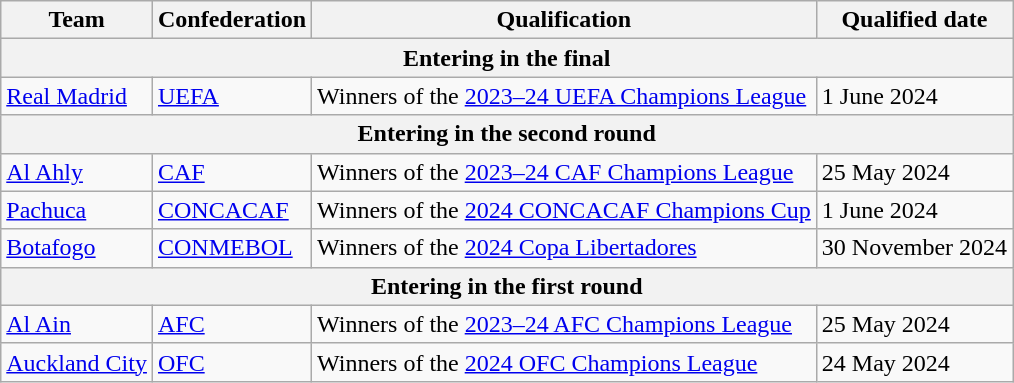<table class="wikitable">
<tr>
<th>Team</th>
<th>Confederation</th>
<th>Qualification</th>
<th>Qualified date</th>
</tr>
<tr>
<th colspan=4>Entering in the final</th>
</tr>
<tr>
<td> <a href='#'>Real Madrid</a></td>
<td><a href='#'>UEFA</a></td>
<td>Winners of the <a href='#'>2023–24 UEFA Champions League</a></td>
<td>1 June 2024</td>
</tr>
<tr>
<th colspan=4>Entering in the second round</th>
</tr>
<tr>
<td> <a href='#'>Al Ahly</a></td>
<td><a href='#'>CAF</a></td>
<td>Winners of the <a href='#'>2023–24 CAF Champions League</a></td>
<td>25 May 2024</td>
</tr>
<tr>
<td> <a href='#'>Pachuca</a></td>
<td><a href='#'>CONCACAF</a></td>
<td>Winners of the <a href='#'>2024 CONCACAF Champions Cup</a></td>
<td>1 June 2024</td>
</tr>
<tr>
<td> <a href='#'>Botafogo</a></td>
<td><a href='#'>CONMEBOL</a></td>
<td>Winners of the <a href='#'>2024 Copa Libertadores</a></td>
<td>30 November 2024</td>
</tr>
<tr>
<th colspan=4>Entering in the first round</th>
</tr>
<tr>
<td> <a href='#'>Al Ain</a></td>
<td><a href='#'>AFC</a></td>
<td>Winners of the <a href='#'>2023–24 AFC Champions League</a></td>
<td>25 May 2024</td>
</tr>
<tr>
<td> <a href='#'>Auckland City</a></td>
<td><a href='#'>OFC</a></td>
<td>Winners of the <a href='#'>2024 OFC Champions League</a></td>
<td>24 May 2024</td>
</tr>
</table>
